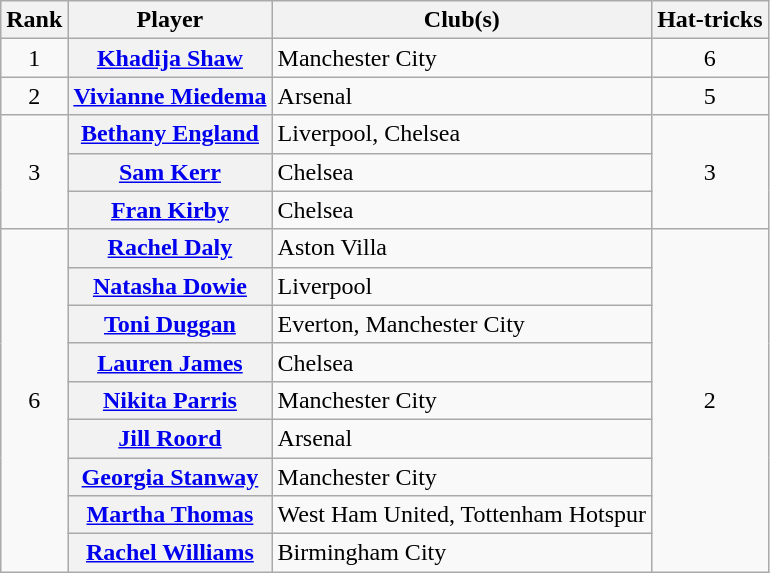<table class="wikitable plainrowheaders">
<tr>
<th scope="col">Rank</th>
<th scope="col">Player</th>
<th scope="col">Club(s)</th>
<th scope="col">Hat-tricks</th>
</tr>
<tr>
<td align="center">1</td>
<th scope="row"> <a href='#'>Khadija Shaw</a></th>
<td>Manchester City</td>
<td align="center">6</td>
</tr>
<tr>
<td align="center">2</td>
<th scope="row"> <a href='#'>Vivianne Miedema</a></th>
<td>Arsenal</td>
<td align="center">5</td>
</tr>
<tr>
<td rowspan="3" align="center">3</td>
<th scope="row"> <a href='#'>Bethany England</a></th>
<td>Liverpool, Chelsea</td>
<td rowspan="3" align="center">3</td>
</tr>
<tr>
<th scope="row"> <a href='#'>Sam Kerr</a></th>
<td>Chelsea</td>
</tr>
<tr>
<th scope="row"> <a href='#'>Fran Kirby</a></th>
<td>Chelsea</td>
</tr>
<tr>
<td rowspan="9" align="center">6</td>
<th scope="row"> <a href='#'>Rachel Daly</a></th>
<td>Aston Villa</td>
<td rowspan="9" align="center">2</td>
</tr>
<tr>
<th scope="row"> <a href='#'>Natasha Dowie</a></th>
<td>Liverpool</td>
</tr>
<tr>
<th scope="row"> <a href='#'>Toni Duggan</a></th>
<td>Everton, Manchester City</td>
</tr>
<tr>
<th scope="row"> <a href='#'>Lauren James</a></th>
<td>Chelsea</td>
</tr>
<tr>
<th scope="row"> <a href='#'>Nikita Parris</a></th>
<td>Manchester City</td>
</tr>
<tr>
<th scope="row"> <a href='#'>Jill Roord</a></th>
<td>Arsenal</td>
</tr>
<tr>
<th scope="row"> <a href='#'>Georgia Stanway</a></th>
<td>Manchester City</td>
</tr>
<tr>
<th scope="row"> <a href='#'>Martha Thomas</a></th>
<td>West Ham United, Tottenham Hotspur</td>
</tr>
<tr>
<th scope="row"> <a href='#'>Rachel Williams</a></th>
<td>Birmingham City</td>
</tr>
</table>
